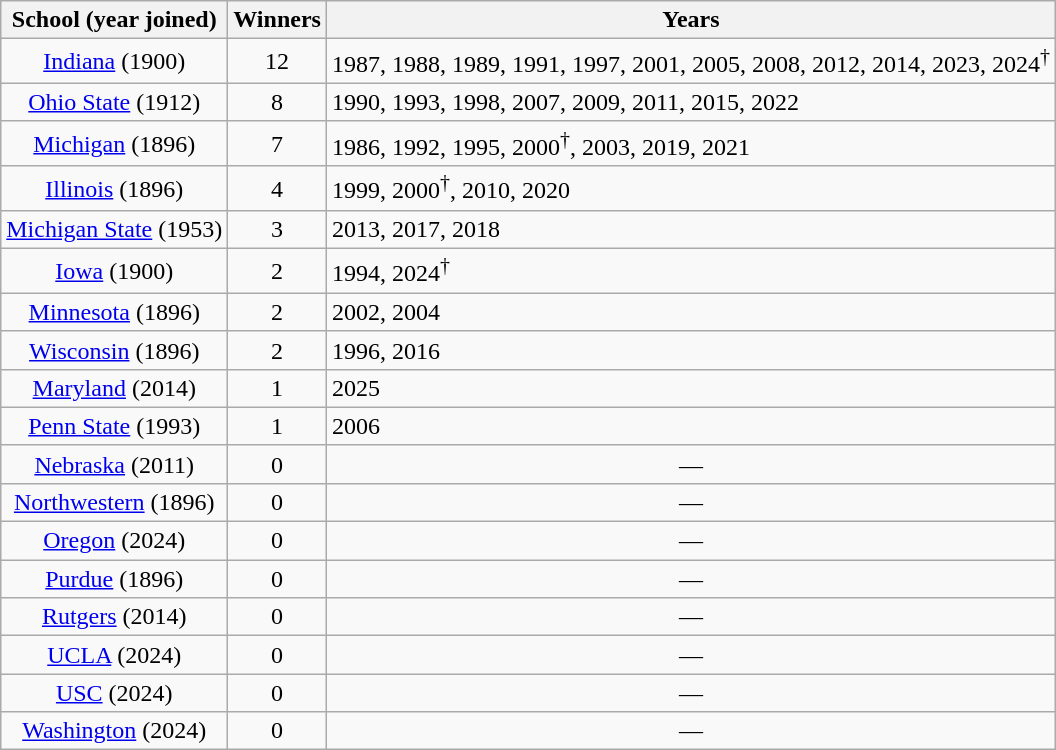<table class="wikitable">
<tr>
<th>School (year joined)</th>
<th>Winners</th>
<th>Years</th>
</tr>
<tr align="center">
<td><a href='#'>Indiana</a> (1900)</td>
<td>12</td>
<td align="left">1987, 1988, 1989, 1991, 1997, 2001, 2005, 2008, 2012, 2014, 2023, 2024<sup>†</sup></td>
</tr>
<tr align="center">
<td><a href='#'>Ohio State</a> (1912)</td>
<td>8</td>
<td align="left">1990, 1993, 1998, 2007, 2009, 2011, 2015, 2022</td>
</tr>
<tr align="center">
<td><a href='#'>Michigan</a> (1896)</td>
<td>7</td>
<td align="left">1986, 1992, 1995, 2000<sup>†</sup>, 2003, 2019, 2021</td>
</tr>
<tr align="center">
<td><a href='#'>Illinois</a> (1896)</td>
<td>4</td>
<td align="left">1999, 2000<sup>†</sup>, 2010, 2020</td>
</tr>
<tr align="center">
<td><a href='#'>Michigan State</a> (1953)</td>
<td>3</td>
<td align="left">2013, 2017, 2018</td>
</tr>
<tr align="center">
<td><a href='#'>Iowa</a> (1900)</td>
<td>2</td>
<td align="left">1994, 2024<sup>†</sup></td>
</tr>
<tr align="center">
<td><a href='#'>Minnesota</a> (1896)</td>
<td>2</td>
<td align="left">2002, 2004</td>
</tr>
<tr align="center">
<td><a href='#'>Wisconsin</a> (1896)</td>
<td>2</td>
<td align="left">1996, 2016</td>
</tr>
<tr align=center>
<td><a href='#'>Maryland</a> (2014)</td>
<td>1</td>
<td align="left">2025</td>
</tr>
<tr align=center>
<td><a href='#'>Penn State</a> (1993)</td>
<td>1</td>
<td align="left">2006</td>
</tr>
<tr align=center>
<td><a href='#'>Nebraska</a> (2011)</td>
<td>0</td>
<td>—</td>
</tr>
<tr align=center>
<td><a href='#'>Northwestern</a> (1896)</td>
<td>0</td>
<td>—</td>
</tr>
<tr align=center>
<td><a href='#'>Oregon</a> (2024)</td>
<td>0</td>
<td>—</td>
</tr>
<tr align="center">
<td><a href='#'>Purdue</a> (1896)</td>
<td>0</td>
<td>—</td>
</tr>
<tr align=center>
<td><a href='#'>Rutgers</a> (2014)</td>
<td>0</td>
<td>—</td>
</tr>
<tr align=center>
<td><a href='#'>UCLA</a> (2024)</td>
<td>0</td>
<td>—</td>
</tr>
<tr align=center>
<td><a href='#'>USC</a> (2024)</td>
<td>0</td>
<td>—</td>
</tr>
<tr align=center>
<td><a href='#'>Washington</a> (2024)</td>
<td>0</td>
<td>—</td>
</tr>
</table>
